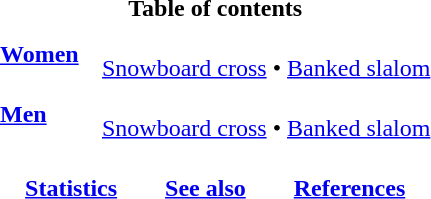<table class="toc">
<tr>
<th colspan="2">Table of contents</th>
</tr>
<tr>
<td style="width: 4em; padding-left: 1em;"><strong><a href='#'>Women</a></strong></td>
<td style="padding-right: 1em;"><br><a href='#'>Snowboard cross</a> •
<a href='#'>Banked slalom</a></td>
</tr>
<tr>
<td style="width: 4em; padding-left: 1em;"><strong><a href='#'>Men</a></strong></td>
<td style="padding-right: 1em;"><br><a href='#'>Snowboard cross</a> •
<a href='#'>Banked slalom</a></td>
</tr>
<tr>
<td colspan="2" style="text-align: center;"><br><strong><a href='#'>Statistics</a></strong>       
<strong><a href='#'>See also</a></strong>       
<strong><a href='#'>References</a></strong></td>
</tr>
</table>
